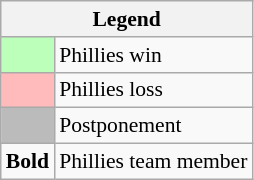<table class="wikitable" style="font-size:90%">
<tr>
<th colspan="2">Legend</th>
</tr>
<tr>
<td style="background:#bfb;"> </td>
<td>Phillies win</td>
</tr>
<tr>
<td style="background:#fbb;"> </td>
<td>Phillies loss</td>
</tr>
<tr>
<td style="background:#bbb;"> </td>
<td>Postponement</td>
</tr>
<tr>
<td><strong>Bold</strong></td>
<td>Phillies team member</td>
</tr>
</table>
